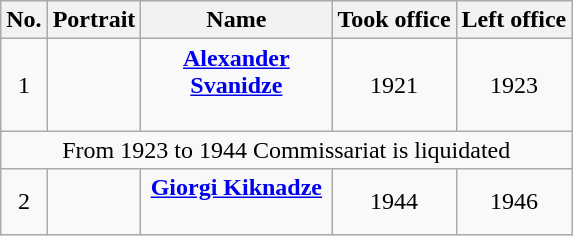<table class=wikitable style="clear:left; text-align:center">
<tr>
<th>No.</th>
<th>Portrait</th>
<th width=120>Name</th>
<th>Took office</th>
<th>Left office</th>
</tr>
<tr>
<td>1</td>
<td></td>
<td><strong><a href='#'>Alexander Svanidze</a></strong><br><br></td>
<td>1921</td>
<td>1923</td>
</tr>
<tr>
<td colspan=5>From 1923 to 1944 Commissariat is liquidated</td>
</tr>
<tr>
<td>2</td>
<td></td>
<td><strong><a href='#'>Giorgi Kiknadze</a></strong><br><br></td>
<td>1944</td>
<td>1946</td>
</tr>
</table>
